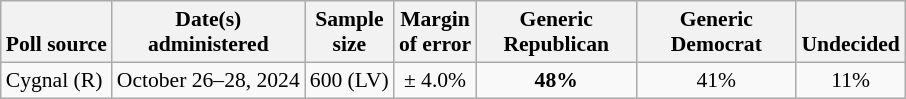<table class="wikitable" style="font-size:90%;text-align:center;">
<tr valign=bottom>
<th>Poll source</th>
<th>Date(s)<br>administered</th>
<th>Sample<br>size</th>
<th>Margin<br>of error</th>
<th style="width:100px;">Generic<br>Republican</th>
<th style="width:100px;">Generic<br>Democrat</th>
<th>Undecided</th>
</tr>
<tr>
<td style="text-align:left;">Cygnal (R)</td>
<td>October 26–28, 2024</td>
<td>600 (LV)</td>
<td>± 4.0%</td>
<td><strong>48%</strong></td>
<td>41%</td>
<td>11%</td>
</tr>
</table>
